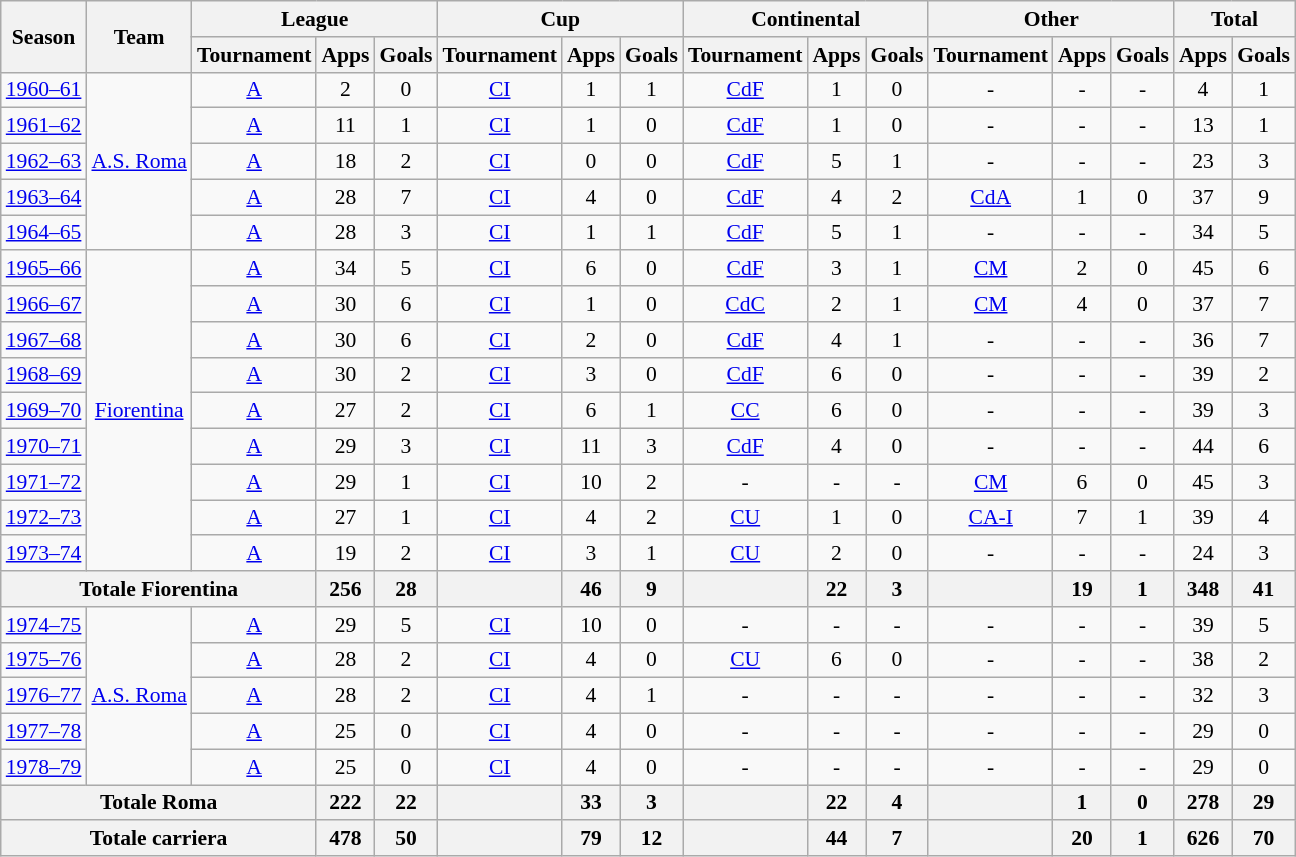<table class="wikitable" style="font-size:90%; text-align: center;">
<tr>
<th rowspan="2">Season</th>
<th rowspan="2">Team</th>
<th colspan="3">League</th>
<th colspan="3">Cup</th>
<th colspan="3">Continental</th>
<th colspan="3">Other</th>
<th colspan="2">Total</th>
</tr>
<tr>
<th>Tournament</th>
<th>Apps</th>
<th>Goals</th>
<th>Tournament</th>
<th>Apps</th>
<th>Goals</th>
<th>Tournament</th>
<th>Apps</th>
<th>Goals</th>
<th>Tournament</th>
<th>Apps</th>
<th>Goals</th>
<th>Apps</th>
<th>Goals</th>
</tr>
<tr>
<td><a href='#'>1960–61</a></td>
<td rowspan="5"><a href='#'>A.S. Roma</a></td>
<td><a href='#'>A</a></td>
<td>2</td>
<td>0</td>
<td><a href='#'>CI</a></td>
<td>1</td>
<td>1</td>
<td><a href='#'>CdF</a></td>
<td>1</td>
<td>0</td>
<td>-</td>
<td>-</td>
<td>-</td>
<td>4</td>
<td>1</td>
</tr>
<tr>
<td><a href='#'>1961–62</a></td>
<td><a href='#'>A</a></td>
<td>11</td>
<td>1</td>
<td><a href='#'>CI</a></td>
<td>1</td>
<td>0</td>
<td><a href='#'>CdF</a></td>
<td>1</td>
<td>0</td>
<td>-</td>
<td>-</td>
<td>-</td>
<td>13</td>
<td>1</td>
</tr>
<tr>
<td><a href='#'>1962–63</a></td>
<td><a href='#'>A</a></td>
<td>18</td>
<td>2</td>
<td><a href='#'>CI</a></td>
<td>0</td>
<td>0</td>
<td><a href='#'>CdF</a></td>
<td>5</td>
<td>1</td>
<td>-</td>
<td>-</td>
<td>-</td>
<td>23</td>
<td>3</td>
</tr>
<tr>
<td><a href='#'>1963–64</a></td>
<td><a href='#'>A</a></td>
<td>28</td>
<td>7</td>
<td><a href='#'>CI</a></td>
<td>4</td>
<td>0</td>
<td><a href='#'>CdF</a></td>
<td>4</td>
<td>2</td>
<td><a href='#'>CdA</a></td>
<td>1</td>
<td>0</td>
<td>37</td>
<td>9</td>
</tr>
<tr>
<td><a href='#'>1964–65</a></td>
<td><a href='#'>A</a></td>
<td>28</td>
<td>3</td>
<td><a href='#'>CI</a></td>
<td>1</td>
<td>1</td>
<td><a href='#'>CdF</a></td>
<td>5</td>
<td>1</td>
<td>-</td>
<td>-</td>
<td>-</td>
<td>34</td>
<td>5</td>
</tr>
<tr>
<td><a href='#'>1965–66</a></td>
<td rowspan="9"><a href='#'>Fiorentina</a></td>
<td><a href='#'>A</a></td>
<td>34</td>
<td>5</td>
<td><a href='#'>CI</a></td>
<td>6</td>
<td>0</td>
<td><a href='#'>CdF</a></td>
<td>3</td>
<td>1</td>
<td><a href='#'>CM</a></td>
<td>2</td>
<td>0</td>
<td>45</td>
<td>6</td>
</tr>
<tr>
<td><a href='#'>1966–67</a></td>
<td><a href='#'>A</a></td>
<td>30</td>
<td>6</td>
<td><a href='#'>CI</a></td>
<td>1</td>
<td>0</td>
<td><a href='#'>CdC</a></td>
<td>2</td>
<td>1</td>
<td><a href='#'>CM</a></td>
<td>4</td>
<td>0</td>
<td>37</td>
<td>7</td>
</tr>
<tr>
<td><a href='#'>1967–68</a></td>
<td><a href='#'>A</a></td>
<td>30</td>
<td>6</td>
<td><a href='#'>CI</a></td>
<td>2</td>
<td>0</td>
<td><a href='#'>CdF</a></td>
<td>4</td>
<td>1</td>
<td>-</td>
<td>-</td>
<td>-</td>
<td>36</td>
<td>7</td>
</tr>
<tr>
<td><a href='#'>1968–69</a></td>
<td><a href='#'>A</a></td>
<td>30</td>
<td>2</td>
<td><a href='#'>CI</a></td>
<td>3</td>
<td>0</td>
<td><a href='#'>CdF</a></td>
<td>6</td>
<td>0</td>
<td>-</td>
<td>-</td>
<td>-</td>
<td>39</td>
<td>2</td>
</tr>
<tr>
<td><a href='#'>1969–70</a></td>
<td><a href='#'>A</a></td>
<td>27</td>
<td>2</td>
<td><a href='#'>CI</a></td>
<td>6</td>
<td>1</td>
<td><a href='#'>CC</a></td>
<td>6</td>
<td>0</td>
<td>-</td>
<td>-</td>
<td>-</td>
<td>39</td>
<td>3</td>
</tr>
<tr>
<td><a href='#'>1970–71</a></td>
<td><a href='#'>A</a></td>
<td>29</td>
<td>3</td>
<td><a href='#'>CI</a></td>
<td>11</td>
<td>3</td>
<td><a href='#'>CdF</a></td>
<td>4</td>
<td>0</td>
<td>-</td>
<td>-</td>
<td>-</td>
<td>44</td>
<td>6</td>
</tr>
<tr>
<td><a href='#'>1971–72</a></td>
<td><a href='#'>A</a></td>
<td>29</td>
<td>1</td>
<td><a href='#'>CI</a></td>
<td>10</td>
<td>2</td>
<td>-</td>
<td>-</td>
<td>-</td>
<td><a href='#'>CM</a></td>
<td>6</td>
<td>0</td>
<td>45</td>
<td>3</td>
</tr>
<tr>
<td><a href='#'>1972–73</a></td>
<td><a href='#'>A</a></td>
<td>27</td>
<td>1</td>
<td><a href='#'>CI</a></td>
<td>4</td>
<td>2</td>
<td><a href='#'>CU</a></td>
<td>1</td>
<td>0</td>
<td><a href='#'>CA-I</a></td>
<td>7</td>
<td>1</td>
<td>39</td>
<td>4</td>
</tr>
<tr>
<td><a href='#'>1973–74</a></td>
<td><a href='#'>A</a></td>
<td>19</td>
<td>2</td>
<td><a href='#'>CI</a></td>
<td>3</td>
<td>1</td>
<td><a href='#'>CU</a></td>
<td>2</td>
<td>0</td>
<td>-</td>
<td>-</td>
<td>-</td>
<td>24</td>
<td>3</td>
</tr>
<tr>
<th colspan="3">Totale Fiorentina</th>
<th>256</th>
<th>28</th>
<th></th>
<th>46</th>
<th>9</th>
<th></th>
<th>22</th>
<th>3</th>
<th></th>
<th>19</th>
<th>1</th>
<th>348</th>
<th>41</th>
</tr>
<tr>
<td><a href='#'>1974–75</a></td>
<td rowspan="5"><a href='#'>A.S. Roma</a></td>
<td><a href='#'>A</a></td>
<td>29</td>
<td>5</td>
<td><a href='#'>CI</a></td>
<td>10</td>
<td>0</td>
<td>-</td>
<td>-</td>
<td>-</td>
<td>-</td>
<td>-</td>
<td>-</td>
<td>39</td>
<td>5</td>
</tr>
<tr>
<td><a href='#'>1975–76</a></td>
<td><a href='#'>A</a></td>
<td>28</td>
<td>2</td>
<td><a href='#'>CI</a></td>
<td>4</td>
<td>0</td>
<td><a href='#'>CU</a></td>
<td>6</td>
<td>0</td>
<td>-</td>
<td>-</td>
<td>-</td>
<td>38</td>
<td>2</td>
</tr>
<tr>
<td><a href='#'>1976–77</a></td>
<td><a href='#'>A</a></td>
<td>28</td>
<td>2</td>
<td><a href='#'>CI</a></td>
<td>4</td>
<td>1</td>
<td>-</td>
<td>-</td>
<td>-</td>
<td>-</td>
<td>-</td>
<td>-</td>
<td>32</td>
<td>3</td>
</tr>
<tr>
<td><a href='#'>1977–78</a></td>
<td><a href='#'>A</a></td>
<td>25</td>
<td>0</td>
<td><a href='#'>CI</a></td>
<td>4</td>
<td>0</td>
<td>-</td>
<td>-</td>
<td>-</td>
<td>-</td>
<td>-</td>
<td>-</td>
<td>29</td>
<td>0</td>
</tr>
<tr>
<td><a href='#'>1978–79</a></td>
<td><a href='#'>A</a></td>
<td>25</td>
<td>0</td>
<td><a href='#'>CI</a></td>
<td>4</td>
<td>0</td>
<td>-</td>
<td>-</td>
<td>-</td>
<td>-</td>
<td>-</td>
<td>-</td>
<td>29</td>
<td>0</td>
</tr>
<tr>
<th colspan="3">Totale Roma</th>
<th>222</th>
<th>22</th>
<th></th>
<th>33</th>
<th>3</th>
<th></th>
<th>22</th>
<th>4</th>
<th></th>
<th>1</th>
<th>0</th>
<th>278</th>
<th>29</th>
</tr>
<tr>
<th colspan="3">Totale carriera</th>
<th>478</th>
<th>50</th>
<th></th>
<th>79</th>
<th>12</th>
<th></th>
<th>44</th>
<th>7</th>
<th></th>
<th>20</th>
<th>1</th>
<th>626</th>
<th>70</th>
</tr>
</table>
